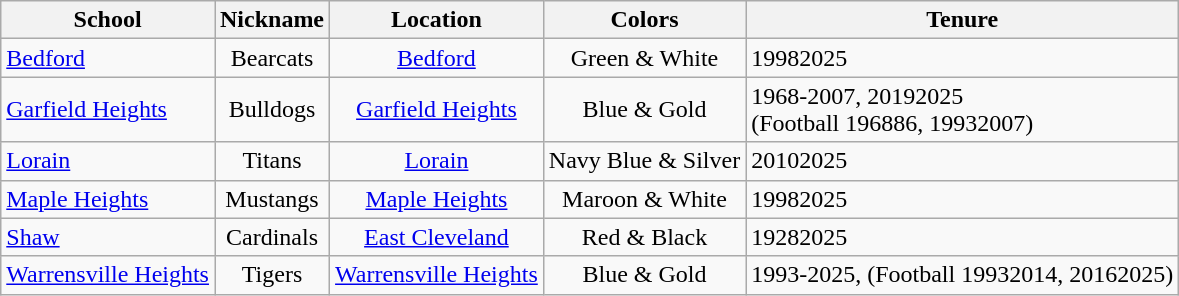<table class="wikitable sortable">
<tr>
<th>School</th>
<th>Nickname</th>
<th>Location</th>
<th>Colors</th>
<th>Tenure</th>
</tr>
<tr>
<td><a href='#'>Bedford</a></td>
<td align=center>Bearcats</td>
<td align=center><a href='#'>Bedford</a></td>
<td align=center>Green & White <br> </td>
<td>19982025</td>
</tr>
<tr>
<td><a href='#'>Garfield Heights</a></td>
<td align=center>Bulldogs</td>
<td align=center><a href='#'>Garfield Heights</a></td>
<td align=center>Blue & Gold <br> </td>
<td>1968-2007, 20192025<br>(Football 196886, 19932007)</td>
</tr>
<tr>
<td><a href='#'>Lorain</a></td>
<td align=center>Titans</td>
<td align=center><a href='#'>Lorain</a></td>
<td align=center>Navy Blue & Silver <br> </td>
<td>20102025</td>
</tr>
<tr>
<td><a href='#'>Maple Heights</a></td>
<td align=center>Mustangs</td>
<td align=center><a href='#'>Maple Heights</a></td>
<td align=center>Maroon & White<br> </td>
<td>19982025</td>
</tr>
<tr>
<td><a href='#'>Shaw</a></td>
<td align=center>Cardinals</td>
<td align=center><a href='#'>East Cleveland</a></td>
<td align=center>Red & Black<br> </td>
<td>19282025</td>
</tr>
<tr>
<td><a href='#'>Warrensville Heights</a></td>
<td align=center>Tigers</td>
<td align=center><a href='#'>Warrensville Heights</a></td>
<td align=center>Blue & Gold <br> </td>
<td>1993-2025, (Football 19932014, 20162025)</td>
</tr>
</table>
